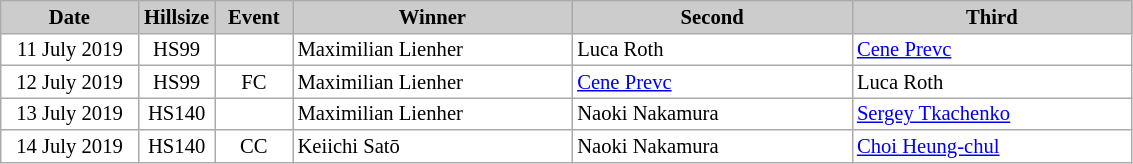<table class="wikitable plainrowheaders" style="background:#fff; font-size:86%; line-height:15px; border:grey solid 1px; border-collapse:collapse;">
<tr style="background:#ccc; text-align:center;">
<th style="background:#ccc;" width="85">Date</th>
<th style="background:#ccc;" width="45">Hillsize</th>
<th style="background:#ccc;" width="45">Event</th>
<th style="background:#ccc;" width="180">Winner</th>
<th style="background:#ccc;" width="180">Second</th>
<th style="background:#ccc;" width="180">Third</th>
</tr>
<tr>
<td align=right>11 July 2019  </td>
<td align=center>HS99</td>
<td align=center></td>
<td> Maximilian Lienher</td>
<td> Luca Roth</td>
<td> <a href='#'>Cene Prevc</a></td>
</tr>
<tr>
<td align=right>12 July 2019  </td>
<td align=center>HS99</td>
<td align=center>FC</td>
<td> Maximilian Lienher</td>
<td> <a href='#'>Cene Prevc</a></td>
<td> Luca Roth</td>
</tr>
<tr>
<td align=right>13 July 2019  </td>
<td align=center>HS140</td>
<td align=center></td>
<td> Maximilian Lienher</td>
<td> Naoki Nakamura</td>
<td> <a href='#'>Sergey Tkachenko</a></td>
</tr>
<tr>
<td align=right>14 July 2019  </td>
<td align=center>HS140</td>
<td align=center>CC</td>
<td> Keiichi Satō</td>
<td> Naoki Nakamura</td>
<td> <a href='#'>Choi Heung-chul</a></td>
</tr>
</table>
